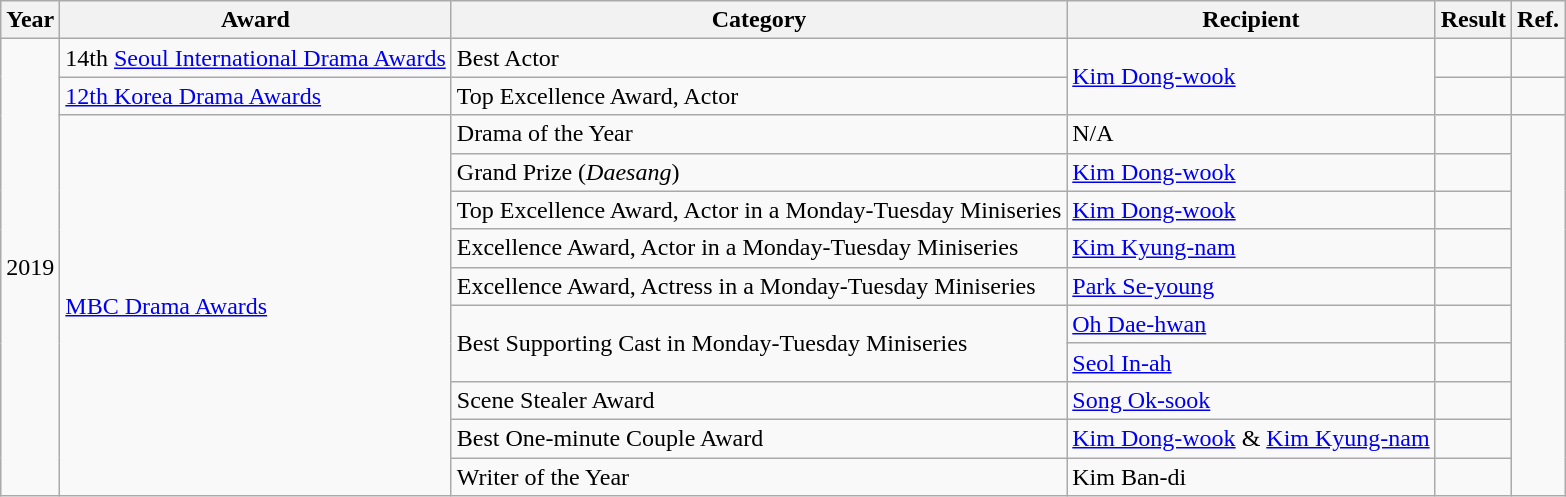<table class="wikitable">
<tr>
<th>Year</th>
<th>Award</th>
<th>Category</th>
<th>Recipient</th>
<th>Result</th>
<th>Ref.</th>
</tr>
<tr>
<td rowspan="12">2019</td>
<td>14th <a href='#'>Seoul International Drama Awards</a></td>
<td>Best Actor</td>
<td rowspan=2><a href='#'>Kim Dong-wook</a></td>
<td></td>
<td></td>
</tr>
<tr>
<td><a href='#'>12th Korea Drama Awards</a></td>
<td>Top Excellence Award, Actor</td>
<td></td>
<td></td>
</tr>
<tr>
<td rowspan="10"><a href='#'>MBC Drama Awards</a></td>
<td>Drama of the Year</td>
<td>N/A</td>
<td></td>
<td rowspan="10"></td>
</tr>
<tr>
<td>Grand Prize (<em>Daesang</em>)</td>
<td><a href='#'>Kim Dong-wook</a></td>
<td></td>
</tr>
<tr>
<td>Top Excellence Award, Actor in a Monday-Tuesday Miniseries</td>
<td><a href='#'>Kim Dong-wook</a></td>
<td></td>
</tr>
<tr>
<td>Excellence Award, Actor in a Monday-Tuesday Miniseries</td>
<td><a href='#'>Kim Kyung-nam</a></td>
<td></td>
</tr>
<tr>
<td>Excellence Award, Actress in a Monday-Tuesday Miniseries</td>
<td><a href='#'>Park Se-young</a></td>
<td></td>
</tr>
<tr>
<td rowspan="2">Best Supporting Cast in Monday-Tuesday Miniseries</td>
<td><a href='#'>Oh Dae-hwan</a></td>
<td></td>
</tr>
<tr>
<td><a href='#'>Seol In-ah</a></td>
<td></td>
</tr>
<tr>
<td>Scene Stealer Award</td>
<td><a href='#'>Song Ok-sook</a></td>
<td></td>
</tr>
<tr>
<td>Best One-minute Couple Award</td>
<td><a href='#'>Kim Dong-wook</a> & <a href='#'>Kim Kyung-nam</a></td>
<td></td>
</tr>
<tr>
<td>Writer of the Year</td>
<td>Kim Ban-di</td>
<td></td>
</tr>
</table>
